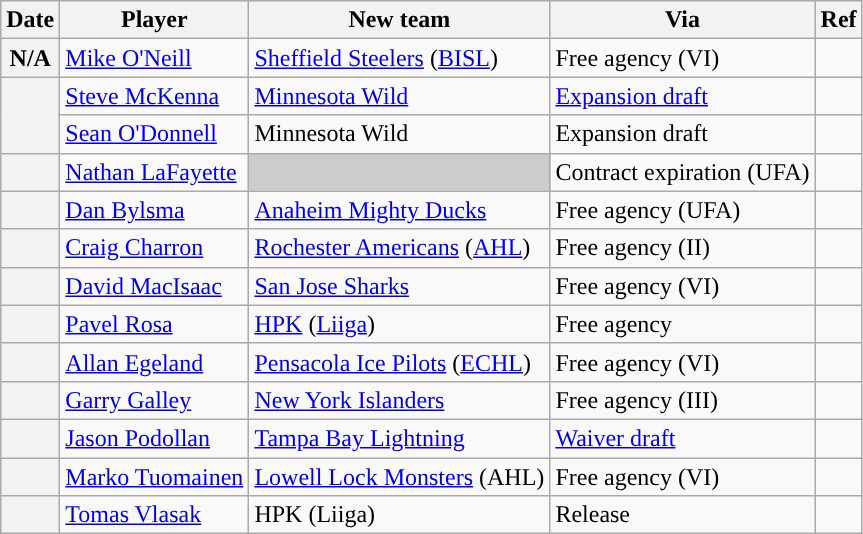<table class="wikitable plainrowheaders">
<tr style="background:#ddd; text-align:center;">
<th>Date</th>
<th>Player</th>
<th>New team</th>
<th>Via</th>
<th>Ref</th>
</tr>
<tr>
<th scope="row">N/A</th>
<td><a href='#'>Mike O'Neill</a></td>
<td><a href='#'>Sheffield Steelers</a> (<a href='#'>BISL</a>)</td>
<td>Free agency (VI)</td>
<td></td>
</tr>
<tr>
<th scope="row" rowspan=2></th>
<td><a href='#'>Steve McKenna</a></td>
<td><a href='#'>Minnesota Wild</a></td>
<td><a href='#'>Expansion draft</a></td>
<td></td>
</tr>
<tr>
<td><a href='#'>Sean O'Donnell</a></td>
<td>Minnesota Wild</td>
<td>Expansion draft</td>
<td></td>
</tr>
<tr>
<th scope="row"></th>
<td><a href='#'>Nathan LaFayette</a></td>
<td style="background:#ccc"></td>
<td>Contract expiration (UFA)</td>
<td></td>
</tr>
<tr>
<th scope="row"></th>
<td><a href='#'>Dan Bylsma</a></td>
<td><a href='#'>Anaheim Mighty Ducks</a></td>
<td>Free agency (UFA)</td>
<td></td>
</tr>
<tr>
<th scope="row"></th>
<td><a href='#'>Craig Charron</a></td>
<td><a href='#'>Rochester Americans</a> (<a href='#'>AHL</a>)</td>
<td>Free agency (II)</td>
<td></td>
</tr>
<tr>
<th scope="row"></th>
<td><a href='#'>David MacIsaac</a></td>
<td><a href='#'>San Jose Sharks</a></td>
<td>Free agency (VI)</td>
<td></td>
</tr>
<tr>
<th scope="row"></th>
<td><a href='#'>Pavel Rosa</a></td>
<td><a href='#'>HPK</a> (<a href='#'>Liiga</a>)</td>
<td>Free agency</td>
<td></td>
</tr>
<tr>
<th scope="row"></th>
<td><a href='#'>Allan Egeland</a></td>
<td><a href='#'>Pensacola Ice Pilots</a> (<a href='#'>ECHL</a>)</td>
<td>Free agency (VI)</td>
<td></td>
</tr>
<tr>
<th scope="row"></th>
<td><a href='#'>Garry Galley</a></td>
<td><a href='#'>New York Islanders</a></td>
<td>Free agency (III)</td>
<td></td>
</tr>
<tr>
<th scope="row"></th>
<td><a href='#'>Jason Podollan</a></td>
<td><a href='#'>Tampa Bay Lightning</a></td>
<td><a href='#'>Waiver draft</a></td>
<td></td>
</tr>
<tr>
<th scope="row"></th>
<td><a href='#'>Marko Tuomainen</a></td>
<td><a href='#'>Lowell Lock Monsters</a> (AHL)</td>
<td>Free agency (VI)</td>
<td></td>
</tr>
<tr>
<th scope="row"></th>
<td><a href='#'>Tomas Vlasak</a></td>
<td>HPK (Liiga)</td>
<td>Release</td>
<td></td>
</tr>
</table>
